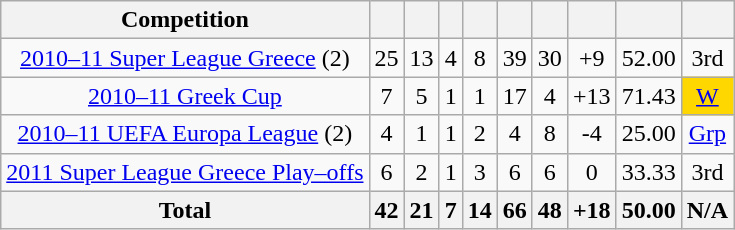<table class="wikitable" style="text-align:center">
<tr>
<th>Competition</th>
<th></th>
<th></th>
<th></th>
<th></th>
<th></th>
<th></th>
<th></th>
<th></th>
<th></th>
</tr>
<tr>
<td><a href='#'>2010–11 Super League Greece</a> (2)</td>
<td>25</td>
<td>13</td>
<td>4</td>
<td>8</td>
<td>39</td>
<td>30</td>
<td>+9</td>
<td>52.00</td>
<td>3rd</td>
</tr>
<tr>
<td><a href='#'>2010–11 Greek Cup</a></td>
<td>7</td>
<td>5</td>
<td>1</td>
<td>1</td>
<td>17</td>
<td>4</td>
<td>+13</td>
<td>71.43</td>
<td bgcolor=#FFD700><a href='#'>W</a></td>
</tr>
<tr>
<td><a href='#'>2010–11 UEFA Europa League</a> (2)</td>
<td>4</td>
<td>1</td>
<td>1</td>
<td>2</td>
<td>4</td>
<td>8</td>
<td>-4</td>
<td>25.00</td>
<td><a href='#'>Grp</a></td>
</tr>
<tr>
<td><a href='#'>2011 Super League Greece Play–offs</a></td>
<td>6</td>
<td>2</td>
<td>1</td>
<td>3</td>
<td>6</td>
<td>6</td>
<td>0</td>
<td>33.33</td>
<td>3rd</td>
</tr>
<tr>
<th>Total</th>
<th>42</th>
<th>21</th>
<th>7</th>
<th>14</th>
<th>66</th>
<th>48</th>
<th>+18</th>
<th>50.00</th>
<th>N/A</th>
</tr>
</table>
